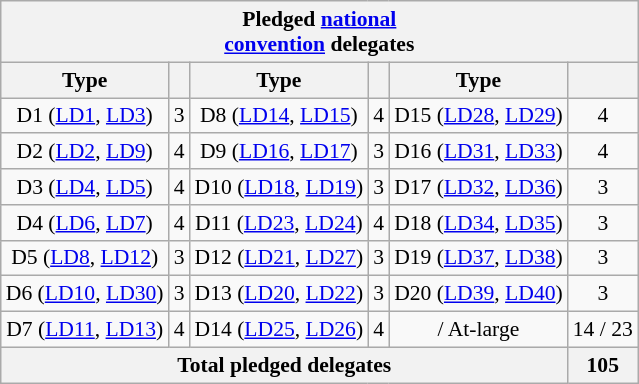<table class="wikitable sortable" style="font-size:90%;text-align:center;float:none;padding:5px;">
<tr>
<th colspan="8">Pledged <a href='#'>national<br>convention</a> delegates</th>
</tr>
<tr>
<th>Type</th>
<th></th>
<th>Type</th>
<th></th>
<th>Type</th>
<th></th>
</tr>
<tr>
<td>D1 (<a href='#'>LD1</a>, <a href='#'>LD3</a>)</td>
<td>3</td>
<td>D8 (<a href='#'>LD14</a>, <a href='#'>LD15</a>)</td>
<td>4</td>
<td>D15 (<a href='#'>LD28</a>, <a href='#'>LD29</a>)</td>
<td>4</td>
</tr>
<tr>
<td>D2 (<a href='#'>LD2</a>, <a href='#'>LD9</a>)</td>
<td>4</td>
<td>D9 (<a href='#'>LD16</a>, <a href='#'>LD17</a>)</td>
<td>3</td>
<td>D16 (<a href='#'>LD31</a>, <a href='#'>LD33</a>)</td>
<td>4</td>
</tr>
<tr>
<td>D3 (<a href='#'>LD4</a>, <a href='#'>LD5</a>)</td>
<td>4</td>
<td>D10 (<a href='#'>LD18</a>, <a href='#'>LD19</a>)</td>
<td>3</td>
<td>D17 (<a href='#'>LD32</a>, <a href='#'>LD36</a>)</td>
<td>3</td>
</tr>
<tr>
<td>D4 (<a href='#'>LD6</a>, <a href='#'>LD7</a>)</td>
<td>4</td>
<td>D11 (<a href='#'>LD23</a>, <a href='#'>LD24</a>)</td>
<td>4</td>
<td>D18 (<a href='#'>LD34</a>, <a href='#'>LD35</a>)</td>
<td>3</td>
</tr>
<tr>
<td>D5 (<a href='#'>LD8</a>, <a href='#'>LD12</a>)</td>
<td>3</td>
<td>D12 (<a href='#'>LD21</a>, <a href='#'>LD27</a>)</td>
<td>3</td>
<td>D19 (<a href='#'>LD37</a>, <a href='#'>LD38</a>)</td>
<td>3</td>
</tr>
<tr>
<td>D6 (<a href='#'>LD10</a>, <a href='#'>LD30</a>)</td>
<td>3</td>
<td>D13 (<a href='#'>LD20</a>, <a href='#'>LD22</a>)</td>
<td>3</td>
<td>D20 (<a href='#'>LD39</a>, <a href='#'>LD40</a>)</td>
<td>3</td>
</tr>
<tr>
<td>D7 (<a href='#'>LD11</a>, <a href='#'>LD13</a>)</td>
<td>4</td>
<td>D14 (<a href='#'>LD25</a>, <a href='#'>LD26</a>)</td>
<td>4</td>
<td> / At-large</td>
<td>14 / 23</td>
</tr>
<tr>
<th colspan="5">Total pledged delegates</th>
<th>105</th>
</tr>
</table>
